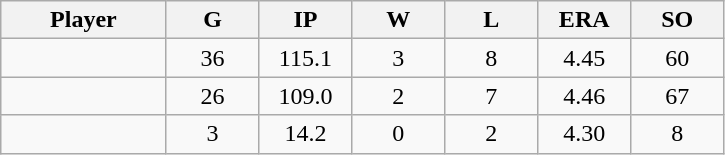<table class="wikitable sortable">
<tr>
<th bgcolor="#DDDDFF" width="16%">Player</th>
<th bgcolor="#DDDDFF" width="9%">G</th>
<th bgcolor="#DDDDFF" width="9%">IP</th>
<th bgcolor="#DDDDFF" width="9%">W</th>
<th bgcolor="#DDDDFF" width="9%">L</th>
<th bgcolor="#DDDDFF" width="9%">ERA</th>
<th bgcolor="#DDDDFF" width="9%">SO</th>
</tr>
<tr align="center">
<td></td>
<td>36</td>
<td>115.1</td>
<td>3</td>
<td>8</td>
<td>4.45</td>
<td>60</td>
</tr>
<tr align="center">
<td></td>
<td>26</td>
<td>109.0</td>
<td>2</td>
<td>7</td>
<td>4.46</td>
<td>67</td>
</tr>
<tr align="center">
<td></td>
<td>3</td>
<td>14.2</td>
<td>0</td>
<td>2</td>
<td>4.30</td>
<td>8</td>
</tr>
</table>
